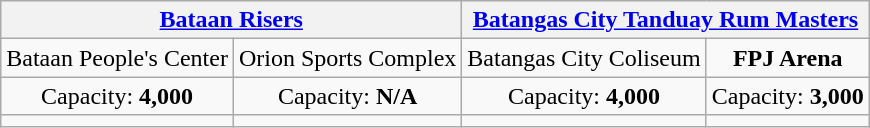<table class="wikitable" style="text-align:center">
<tr>
<th colspan=2><a href='#'>Bataan Risers</a></th>
<th colspan=2><a href='#'>Batangas City Tanduay Rum Masters</a></th>
</tr>
<tr>
<td>Bataan People's Center <br> </td>
<td>Orion Sports Complex <br> </td>
<td>Batangas City Coliseum <br> </td>
<td><strong>FPJ Arena</strong> <br> </td>
</tr>
<tr>
<td>Capacity: <strong>4,000</strong></td>
<td>Capacity: <strong>N/A</strong></td>
<td>Capacity: <strong>4,000</strong></td>
<td>Capacity: <strong>3,000</strong></td>
</tr>
<tr>
<td></td>
<td></td>
<td></td>
<td></td>
</tr>
</table>
